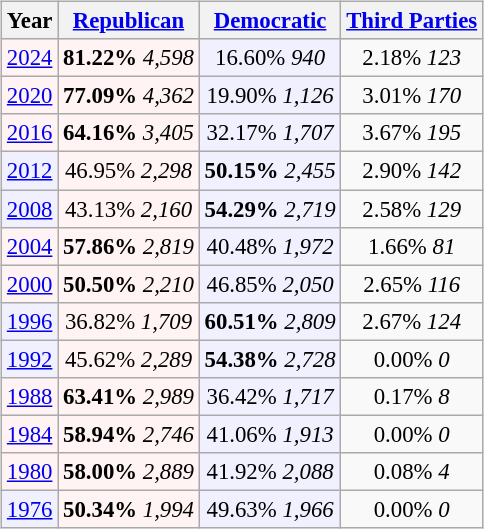<table class="wikitable" style="float:right; font-size:95%;">
<tr bgcolor=lightgrey>
<th>Year</th>
<th><a href='#'>Republican</a></th>
<th><a href='#'>Democratic</a></th>
<th><a href='#'>Third Parties</a></th>
</tr>
<tr>
<td align="center" bgcolor="#fff3f3"><a href='#'>2024</a></td>
<td align="center" bgcolor="#fff3f3"><strong>81.22%</strong> <em>4,598</em></td>
<td align="center" bgcolor="#f0f0ff">16.60% <em>940</em></td>
<td align="center">2.18% <em>123</em></td>
</tr>
<tr>
<td align="center" bgcolor="#fff3f3"><a href='#'>2020</a></td>
<td align="center" bgcolor="#fff3f3"><strong>77.09%</strong> <em>4,362</em></td>
<td align="center" bgcolor="#f0f0ff">19.90% <em>1,126</em></td>
<td align="center">3.01% <em>170</em></td>
</tr>
<tr>
<td align="center" bgcolor="#fff3f3"><a href='#'>2016</a></td>
<td align="center" bgcolor="#fff3f3"><strong>64.16%</strong> <em>3,405</em></td>
<td align="center" bgcolor="#f0f0ff">32.17% <em>1,707</em></td>
<td align="center">3.67% <em>195</em></td>
</tr>
<tr>
<td align="center" bgcolor="#f0f0ff"><a href='#'>2012</a></td>
<td align="center" bgcolor="#fff3f3">46.95% <em>2,298</em></td>
<td align="center" bgcolor="#f0f0ff"><strong>50.15%</strong> <em>2,455</em></td>
<td align="center">2.90% <em>142</em></td>
</tr>
<tr>
<td align="center" bgcolor="#f0f0ff"><a href='#'>2008</a></td>
<td align="center" bgcolor="#fff3f3">43.13% <em>2,160</em></td>
<td align="center" bgcolor="#f0f0ff"><strong>54.29%</strong> <em>2,719</em></td>
<td align="center">2.58% <em>129</em></td>
</tr>
<tr>
<td align="center" bgcolor="#fff3f3"><a href='#'>2004</a></td>
<td align="center" bgcolor="#fff3f3"><strong>57.86%</strong> <em>2,819</em></td>
<td align="center" bgcolor="#f0f0ff">40.48% <em>1,972</em></td>
<td align="center">1.66% <em>81</em></td>
</tr>
<tr>
<td align="center" bgcolor="#fff3f3"><a href='#'>2000</a></td>
<td align="center" bgcolor="#fff3f3"><strong>50.50%</strong> <em>2,210</em></td>
<td align="center" bgcolor="#f0f0ff">46.85% <em>2,050</em></td>
<td align="center">2.65% <em>116</em></td>
</tr>
<tr>
<td align="center" bgcolor="#f0f0ff"><a href='#'>1996</a></td>
<td align="center" bgcolor="#fff3f3">36.82% <em>1,709</em></td>
<td align="center" bgcolor="#f0f0ff"><strong>60.51%</strong> <em>2,809</em></td>
<td align="center">2.67% <em>124</em></td>
</tr>
<tr>
<td align="center" bgcolor="#f0f0ff"><a href='#'>1992</a></td>
<td align="center" bgcolor="#fff3f3">45.62% <em>2,289</em></td>
<td align="center" bgcolor="#f0f0ff"><strong>54.38%</strong> <em>2,728</em></td>
<td align="center">0.00% <em>0</em></td>
</tr>
<tr>
<td align="center" bgcolor="#fff3f3"><a href='#'>1988</a></td>
<td align="center" bgcolor="#fff3f3"><strong>63.41%</strong> <em>2,989</em></td>
<td align="center" bgcolor="#f0f0ff">36.42% <em>1,717</em></td>
<td align="center">0.17% <em>8</em></td>
</tr>
<tr>
<td align="center" bgcolor="#fff3f3"><a href='#'>1984</a></td>
<td align="center" bgcolor="#fff3f3"><strong>58.94%</strong> <em>2,746</em></td>
<td align="center" bgcolor="#f0f0ff">41.06% <em>1,913</em></td>
<td align="center">0.00% <em>0</em></td>
</tr>
<tr>
<td align="center" bgcolor="#fff3f3"><a href='#'>1980</a></td>
<td align="center" bgcolor="#fff3f3"><strong>58.00%</strong> <em>2,889</em></td>
<td align="center" bgcolor="#f0f0ff">41.92% <em>2,088</em></td>
<td align="center">0.08% <em>4</em></td>
</tr>
<tr>
<td align="center" bgcolor="#f0f0ff"><a href='#'>1976</a></td>
<td align="center" bgcolor="#fff3f3"><strong>50.34%</strong> <em>1,994</em></td>
<td align="center" bgcolor="#f0f0ff">49.63% <em>1,966</em></td>
<td align="center">0.00% <em>0</em></td>
</tr>
</table>
